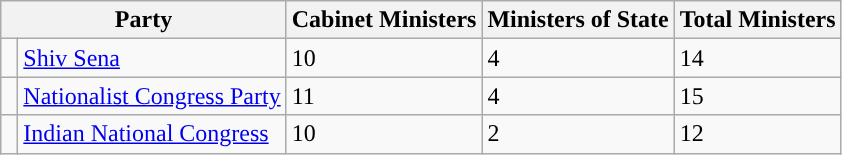<table class="wikitable">
<tr>
<th colspan="2">Party</th>
<th>Cabinet Ministers</th>
<th>Ministers of State</th>
<th>Total Ministers</th>
</tr>
<tr>
<td width="4px"></td>
<td><a href='#'>Shiv Sena</a></td>
<td>10</td>
<td>4</td>
<td>14</td>
</tr>
<tr>
<td width="4px"></td>
<td><a href='#'>Nationalist Congress Party</a></td>
<td>11</td>
<td>4</td>
<td>15</td>
</tr>
<tr>
<td width="4px"></td>
<td><a href='#'>Indian National Congress</a></td>
<td>10</td>
<td>2</td>
<td>12</td>
</tr>
</table>
